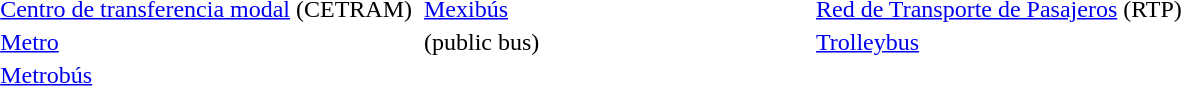<table style="margin:auto">
<tr>
<td> <a href='#'>Centro de transferencia modal</a> (CETRAM) </td>
<td width=33%> <a href='#'>Mexibús</a></td>
<td> <a href='#'>Red de Transporte de Pasajeros</a> (RTP)</td>
</tr>
<tr>
<td> <a href='#'>Metro</a></td>
<td>  (public bus)</td>
<td> <a href='#'>Trolleybus</a></td>
</tr>
<tr>
<td> <a href='#'>Metrobús</a></td>
</tr>
</table>
